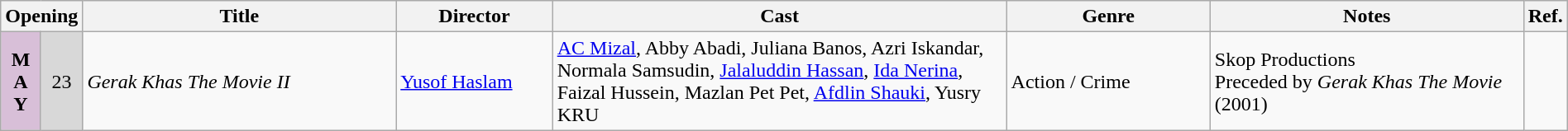<table class="wikitable" width="100%">
<tr>
<th colspan="2">Opening</th>
<th style="width:20%;">Title</th>
<th style="width:10%;">Director</th>
<th>Cast</th>
<th style="width:13%">Genre</th>
<th style="width:20%">Notes</th>
<th>Ref.</th>
</tr>
<tr>
<th rowspan=1 style="text-align:center; background:thistle;">M<br>A<br>Y</th>
<td rowspan=1 style="text-align:center; background:#d8d8d8;">23</td>
<td><em>Gerak Khas The Movie II</em></td>
<td><a href='#'>Yusof Haslam</a></td>
<td><a href='#'>AC Mizal</a>, Abby Abadi, Juliana Banos, Azri Iskandar, Normala Samsudin, <a href='#'>Jalaluddin Hassan</a>, <a href='#'>Ida Nerina</a>, Faizal Hussein, Mazlan Pet Pet, <a href='#'>Afdlin Shauki</a>, Yusry KRU</td>
<td>Action / Crime</td>
<td>Skop Productions<br>Preceded by <em>Gerak Khas The Movie</em> (2001)</td>
<td></td>
</tr>
</table>
